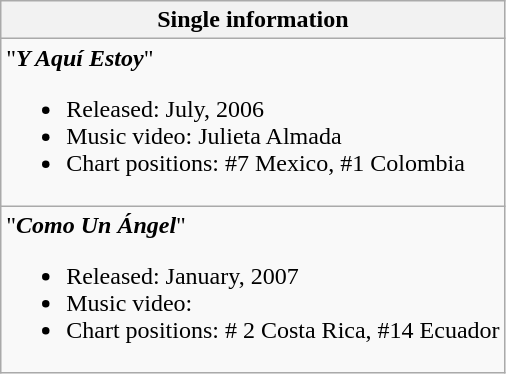<table class="wikitable">
<tr>
<th>Single information</th>
</tr>
<tr>
<td>"<strong><em>Y Aquí Estoy</em></strong>"<br><ul><li>Released:  July, 2006</li><li>Music video: Julieta Almada</li><li>Chart positions: #7 Mexico, #1 Colombia</li></ul></td>
</tr>
<tr>
<td>"<strong><em>Como Un Ángel</em></strong>"<br><ul><li>Released:  January, 2007</li><li>Music video:</li><li>Chart positions: # 2 Costa Rica, #14 Ecuador</li></ul></td>
</tr>
</table>
